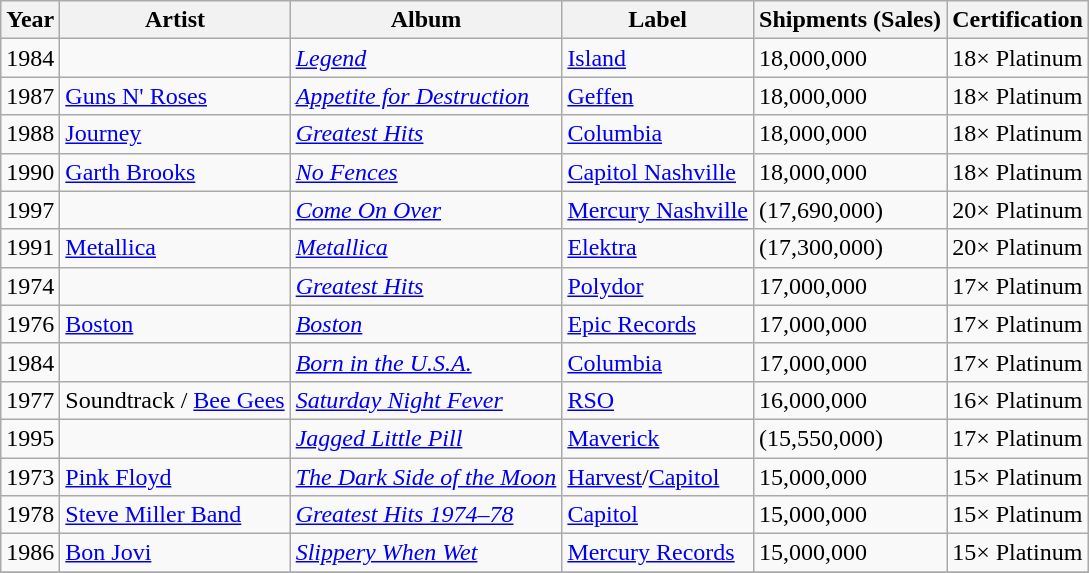<table class="wikitable sortable">
<tr>
<th>Year</th>
<th>Artist</th>
<th>Album</th>
<th>Label</th>
<th>Shipments (Sales)</th>
<th>Certification</th>
</tr>
<tr>
<td>1984</td>
<td></td>
<td><em><a href='#'>Legend</a></em></td>
<td><a href='#'>Island</a></td>
<td>18,000,000</td>
<td>18× Platinum</td>
</tr>
<tr>
<td>1987</td>
<td><a href='#'>Guns N' Roses</a></td>
<td><em><a href='#'>Appetite for Destruction</a></em></td>
<td><a href='#'>Geffen</a></td>
<td>18,000,000</td>
<td>18× Platinum</td>
</tr>
<tr>
<td>1988</td>
<td><a href='#'>Journey</a></td>
<td><em><a href='#'>Greatest Hits</a></em></td>
<td><a href='#'>Columbia</a></td>
<td>18,000,000</td>
<td>18× Platinum</td>
</tr>
<tr>
<td>1990</td>
<td><a href='#'>Garth Brooks</a></td>
<td><em><a href='#'>No Fences</a></em></td>
<td><a href='#'>Capitol Nashville</a></td>
<td>18,000,000</td>
<td>18× Platinum</td>
</tr>
<tr>
<td>1997</td>
<td></td>
<td><em><a href='#'>Come On Over</a></em></td>
<td><a href='#'>Mercury Nashville</a></td>
<td>(17,690,000)</td>
<td>20× Platinum</td>
</tr>
<tr>
<td>1991</td>
<td><a href='#'>Metallica</a></td>
<td><em><a href='#'>Metallica</a></em></td>
<td><a href='#'>Elektra</a></td>
<td>(17,300,000)</td>
<td>20× Platinum</td>
</tr>
<tr>
<td>1974</td>
<td></td>
<td><em><a href='#'>Greatest Hits</a></em></td>
<td><a href='#'>Polydor</a></td>
<td>17,000,000</td>
<td>17× Platinum</td>
</tr>
<tr>
<td>1976</td>
<td><a href='#'>Boston</a></td>
<td><em><a href='#'>Boston</a></em></td>
<td><a href='#'>Epic Records</a></td>
<td>17,000,000</td>
<td>17× Platinum</td>
</tr>
<tr>
<td>1984</td>
<td></td>
<td><em><a href='#'>Born in the U.S.A.</a></em></td>
<td><a href='#'>Columbia</a></td>
<td>17,000,000</td>
<td>17× Platinum</td>
</tr>
<tr>
<td>1977</td>
<td>Soundtrack / <a href='#'>Bee Gees</a></td>
<td><em><a href='#'>Saturday Night Fever</a></em></td>
<td><a href='#'>RSO</a></td>
<td>16,000,000</td>
<td>16× Platinum</td>
</tr>
<tr>
<td>1995</td>
<td></td>
<td><em><a href='#'>Jagged Little Pill</a></em></td>
<td><a href='#'>Maverick</a></td>
<td>(15,550,000)</td>
<td>17× Platinum</td>
</tr>
<tr>
<td>1973</td>
<td><a href='#'>Pink Floyd</a></td>
<td><em><a href='#'>The Dark Side of the Moon</a></em></td>
<td><a href='#'>Harvest</a>/<a href='#'>Capitol</a></td>
<td>15,000,000</td>
<td>15× Platinum</td>
</tr>
<tr>
<td>1978</td>
<td><a href='#'>Steve Miller Band</a></td>
<td><em><a href='#'>Greatest Hits 1974–78</a></em></td>
<td><a href='#'>Capitol</a></td>
<td>15,000,000</td>
<td>15× Platinum</td>
</tr>
<tr>
<td>1986</td>
<td><a href='#'>Bon Jovi</a></td>
<td><em><a href='#'>Slippery When Wet</a></em></td>
<td><a href='#'>Mercury Records</a></td>
<td>15,000,000</td>
<td>15× Platinum</td>
</tr>
<tr>
</tr>
</table>
